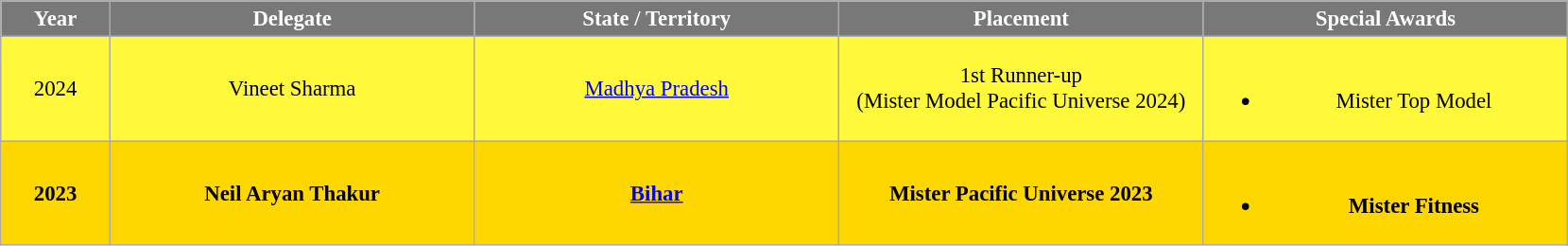<table class="wikitable sortable" style="font-size: 95%; text-align:center">
<tr>
<th width="70" style="background-color:#787878;color:#FFFFFF;">Year</th>
<th width="250" style="background-color:#787878;color:#FFFFFF;">Delegate</th>
<th width="250" style="background-color:#787878;color:#FFFFFF;">State / Territory</th>
<th width="250" style="background-color:#787878;color:#FFFFFF;">Placement</th>
<th width="250" style="background-color:#787878;color:#FFFFFF;">Special Awards</th>
</tr>
<tr style="background:#FFF83B;">
<td> 2024</td>
<td>Vineet Sharma</td>
<td><a href='#'>Madhya Pradesh</a></td>
<td>1st Runner-up<br>(Mister Model Pacific Universe 2024)</td>
<td><br><ul><li>Mister Top Model</li></ul></td>
</tr>
<tr style="background:gold; font-weight: bold">
<td> 2023</td>
<td>Neil Aryan Thakur</td>
<td><a href='#'>Bihar</a></td>
<td>Mister Pacific Universe 2023</td>
<td><br><ul><li>Mister Fitness</li></ul></td>
</tr>
</table>
